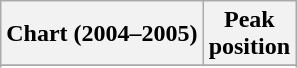<table class="wikitable sortable plainrowheaders" style="text-align:center">
<tr>
<th>Chart (2004–2005)</th>
<th>Peak<br>position</th>
</tr>
<tr>
</tr>
<tr>
</tr>
<tr>
</tr>
<tr>
</tr>
<tr>
</tr>
<tr>
</tr>
<tr>
</tr>
<tr>
</tr>
<tr>
</tr>
<tr>
</tr>
<tr>
</tr>
<tr>
</tr>
<tr>
</tr>
<tr>
</tr>
<tr>
</tr>
<tr>
</tr>
<tr>
</tr>
<tr>
</tr>
</table>
